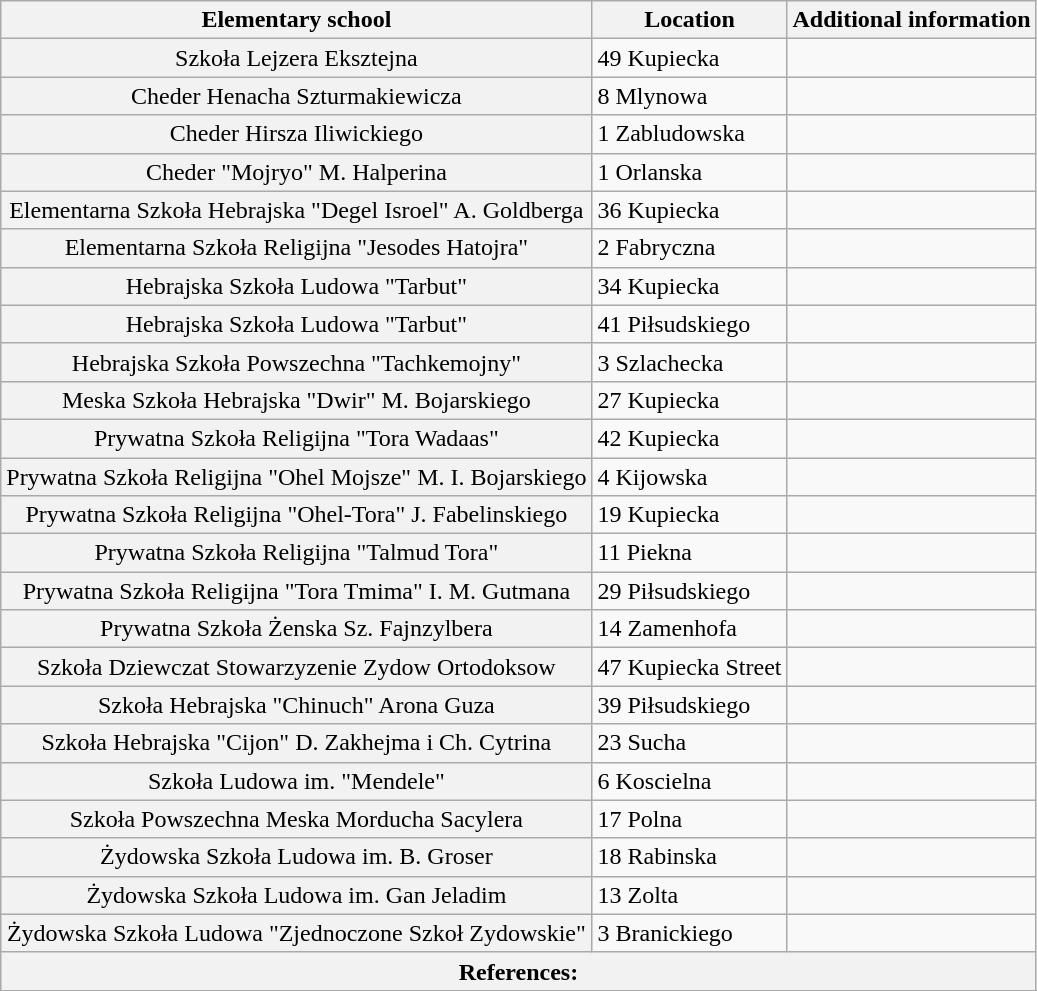<table class="wikitable">
<tr>
<th scope="col">Elementary school</th>
<th scope="col">Location</th>
<th scope="col">Additional information</th>
</tr>
<tr>
<th scope="row" style="font-weight:normal;">Szkoła Lejzera Eksztejna</th>
<td>49 Kupiecka</td>
<td></td>
</tr>
<tr>
<th scope="row" style="font-weight:normal;">Cheder Henacha Szturmakiewicza</th>
<td>8 Mlynowa</td>
<td></td>
</tr>
<tr>
<th scope="row" style="font-weight:normal;">Cheder Hirsza Iliwickiego</th>
<td>1 Zabludowska</td>
<td></td>
</tr>
<tr>
<th scope="row" style="font-weight:normal;">Cheder "Mojryo" M. Halperina</th>
<td>1 Orlanska</td>
<td></td>
</tr>
<tr>
<th scope="row" style="font-weight:normal;">Elementarna Szkoła Hebrajska "Degel Isroel" A. Goldberga</th>
<td>36 Kupiecka</td>
<td></td>
</tr>
<tr>
<th scope="row" style="font-weight:normal;">Elementarna Szkoła Religijna "Jesodes Hatojra"</th>
<td>2 Fabryczna</td>
<td></td>
</tr>
<tr>
<th scope="row" style="font-weight:normal;">Hebrajska Szkoła Ludowa "Tarbut"</th>
<td>34 Kupiecka</td>
<td></td>
</tr>
<tr>
<th scope="row" style="font-weight:normal;">Hebrajska Szkoła Ludowa "Tarbut"</th>
<td>41 Piłsudskiego</td>
<td></td>
</tr>
<tr>
<th scope="row" style="font-weight:normal;">Hebrajska Szkoła Powszechna "Tachkemojny"</th>
<td>3 Szlachecka</td>
<td></td>
</tr>
<tr>
<th scope="row" style="font-weight:normal;">Meska Szkoła Hebrajska "Dwir" M. Bojarskiego</th>
<td>27 Kupiecka</td>
<td></td>
</tr>
<tr>
<th scope="row" style="font-weight:normal;">Prywatna Szkoła Religijna "Tora Wadaas"</th>
<td>42 Kupiecka</td>
<td></td>
</tr>
<tr>
<th scope="row" style="font-weight:normal;">Prywatna Szkoła Religijna "Ohel Mojsze" M. I. Bojarskiego</th>
<td>4 Kijowska</td>
<td></td>
</tr>
<tr>
<th scope="row" style="font-weight:normal;">Prywatna Szkoła Religijna "Ohel-Tora" J. Fabelinskiego</th>
<td>19 Kupiecka</td>
<td></td>
</tr>
<tr>
<th scope="row" style="font-weight:normal;">Prywatna Szkoła Religijna "Talmud Tora"</th>
<td>11 Piekna</td>
<td></td>
</tr>
<tr>
<th scope="row" style="font-weight:normal;">Prywatna Szkoła Religijna "Tora Tmima" I. M. Gutmana</th>
<td>29 Piłsudskiego</td>
<td></td>
</tr>
<tr>
<th scope="row" style="font-weight:normal;">Prywatna Szkoła Żenska Sz. Fajnzylbera</th>
<td>14 Zamenhofa</td>
<td></td>
</tr>
<tr>
<th scope="row" style="font-weight:normal;">Szkoła Dziewczat Stowarzyzenie Zydow Ortodoksow</th>
<td>47 Kupiecka Street</td>
<td></td>
</tr>
<tr>
<th scope="row" style="font-weight:normal;">Szkoła Hebrajska "Chinuch" Arona Guza</th>
<td>39 Piłsudskiego</td>
<td></td>
</tr>
<tr>
<th scope="row" style="font-weight:normal;">Szkoła Hebrajska "Cijon" D. Zakhejma i Ch. Cytrina</th>
<td>23 Sucha</td>
<td></td>
</tr>
<tr>
<th scope="row" style="font-weight:normal;">Szkoła Ludowa im. "Mendele"</th>
<td>6 Koscielna</td>
<td></td>
</tr>
<tr>
<th scope="row" style="font-weight:normal;">Szkoła Powszechna Meska Morducha Sacylera</th>
<td>17 Polna</td>
<td></td>
</tr>
<tr>
<th scope="row" style="font-weight:normal;">Żydowska Szkoła Ludowa im. B. Groser</th>
<td>18 Rabinska</td>
<td></td>
</tr>
<tr>
<th scope="row" style="font-weight:normal;">Żydowska Szkoła Ludowa im. Gan Jeladim</th>
<td>13 Zolta</td>
<td></td>
</tr>
<tr>
<th scope="row" style="font-weight:normal;">Żydowska Szkoła Ludowa "Zjednoczone Szkoł Zydowskie"</th>
<td>3 Branickiego</td>
<td></td>
</tr>
<tr>
<th colspan="10" unsortable>References: </th>
</tr>
<tr>
</tr>
</table>
